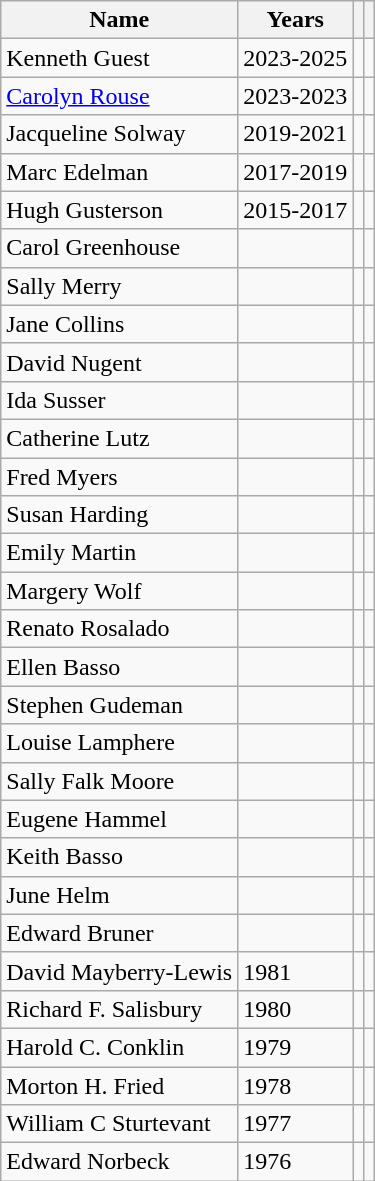<table class="wikitable">
<tr>
<th><strong>Name</strong></th>
<th>Years</th>
<th></th>
<th></th>
</tr>
<tr>
<td>Kenneth Guest</td>
<td>2023-2025</td>
<td></td>
<td></td>
</tr>
<tr>
<td><a href='#'>Carolyn Rouse</a></td>
<td>2023-2023</td>
<td></td>
<td></td>
</tr>
<tr>
<td>Jacqueline Solway</td>
<td>2019-2021</td>
<td></td>
<td></td>
</tr>
<tr>
<td>Marc Edelman</td>
<td>2017-2019</td>
<td></td>
<td></td>
</tr>
<tr>
<td>Hugh Gusterson</td>
<td>2015-2017</td>
<td></td>
<td></td>
</tr>
<tr>
<td>Carol Greenhouse</td>
<td></td>
<td></td>
<td></td>
</tr>
<tr>
<td>Sally Merry</td>
<td></td>
<td></td>
<td></td>
</tr>
<tr>
<td>Jane Collins</td>
<td></td>
<td></td>
<td></td>
</tr>
<tr>
<td>David Nugent</td>
<td></td>
<td></td>
<td></td>
</tr>
<tr>
<td>Ida Susser</td>
<td></td>
<td></td>
<td></td>
</tr>
<tr>
<td>Catherine Lutz</td>
<td></td>
<td></td>
<td></td>
</tr>
<tr>
<td>Fred Myers</td>
<td></td>
<td></td>
<td></td>
</tr>
<tr>
<td>Susan Harding</td>
<td></td>
<td></td>
<td></td>
</tr>
<tr>
<td>Emily Martin</td>
<td></td>
<td></td>
<td></td>
</tr>
<tr>
<td>Margery Wolf</td>
<td></td>
<td></td>
<td></td>
</tr>
<tr>
<td>Renato Rosalado</td>
<td></td>
<td></td>
<td></td>
</tr>
<tr>
<td>Ellen Basso</td>
<td></td>
<td></td>
<td></td>
</tr>
<tr>
<td>Stephen Gudeman</td>
<td></td>
<td></td>
<td></td>
</tr>
<tr>
<td>Louise Lamphere</td>
<td></td>
<td></td>
<td></td>
</tr>
<tr>
<td>Sally Falk Moore</td>
<td></td>
<td></td>
<td></td>
</tr>
<tr>
<td>Eugene Hammel</td>
<td></td>
<td></td>
<td></td>
</tr>
<tr>
<td>Keith Basso</td>
<td></td>
<td></td>
<td></td>
</tr>
<tr>
<td>June Helm</td>
<td></td>
<td></td>
<td></td>
</tr>
<tr>
<td>Edward Bruner</td>
<td></td>
<td></td>
<td></td>
</tr>
<tr>
<td>David Mayberry-Lewis</td>
<td>1981</td>
<td></td>
<td></td>
</tr>
<tr>
<td>Richard F. Salisbury</td>
<td>1980</td>
<td></td>
<td></td>
</tr>
<tr>
<td>Harold C. Conklin</td>
<td>1979</td>
<td></td>
<td></td>
</tr>
<tr>
<td>Morton H. Fried</td>
<td>1978</td>
<td></td>
<td></td>
</tr>
<tr>
<td>William C Sturtevant</td>
<td>1977</td>
<td></td>
<td></td>
</tr>
<tr>
<td>Edward Norbeck</td>
<td>1976</td>
<td></td>
<td></td>
</tr>
</table>
